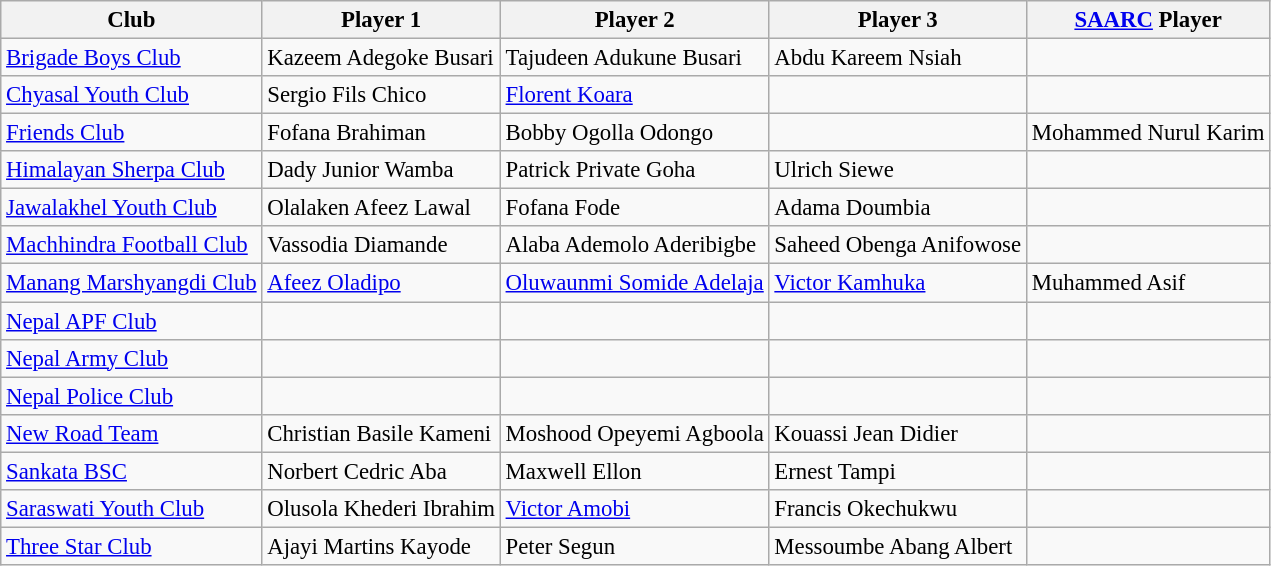<table class="wikitable" style="font-size:95%;">
<tr>
<th>Club</th>
<th>Player 1</th>
<th>Player 2</th>
<th>Player 3</th>
<th><a href='#'>SAARC</a> Player</th>
</tr>
<tr>
<td><a href='#'>Brigade Boys Club</a></td>
<td> Kazeem Adegoke Busari</td>
<td> Tajudeen Adukune Busari</td>
<td> Abdu Kareem Nsiah</td>
<td></td>
</tr>
<tr>
<td><a href='#'>Chyasal Youth Club</a></td>
<td> Sergio Fils Chico</td>
<td> <a href='#'>Florent Koara</a></td>
<td></td>
<td></td>
</tr>
<tr>
<td><a href='#'>Friends Club</a></td>
<td> Fofana Brahiman</td>
<td> Bobby Ogolla Odongo</td>
<td></td>
<td> Mohammed Nurul Karim</td>
</tr>
<tr>
<td><a href='#'>Himalayan Sherpa Club</a></td>
<td> Dady Junior Wamba</td>
<td> Patrick Private Goha</td>
<td> Ulrich Siewe</td>
<td></td>
</tr>
<tr>
<td><a href='#'>Jawalakhel Youth Club</a></td>
<td> Olalaken Afeez Lawal</td>
<td> Fofana Fode</td>
<td> Adama Doumbia</td>
<td></td>
</tr>
<tr>
<td><a href='#'>Machhindra Football Club</a></td>
<td> Vassodia Diamande</td>
<td> Alaba Ademolo Aderibigbe</td>
<td> Saheed Obenga Anifowose</td>
<td></td>
</tr>
<tr>
<td><a href='#'>Manang Marshyangdi Club</a></td>
<td><a href='#'>Afeez Oladipo</a></td>
<td> <a href='#'>Oluwaunmi Somide Adelaja</a></td>
<td> <a href='#'>Victor Kamhuka</a></td>
<td> Muhammed Asif</td>
</tr>
<tr>
<td><a href='#'>Nepal APF Club</a></td>
<td></td>
<td></td>
<td></td>
<td></td>
</tr>
<tr>
<td><a href='#'>Nepal Army Club</a></td>
<td></td>
<td></td>
<td></td>
<td></td>
</tr>
<tr>
<td><a href='#'>Nepal Police Club</a></td>
<td></td>
<td></td>
<td></td>
<td></td>
</tr>
<tr>
<td><a href='#'>New Road Team</a></td>
<td> Christian Basile Kameni</td>
<td> Moshood Opeyemi Agboola</td>
<td> Kouassi Jean Didier</td>
<td></td>
</tr>
<tr>
<td><a href='#'>Sankata BSC</a></td>
<td> Norbert Cedric Aba</td>
<td> Maxwell Ellon</td>
<td> Ernest Tampi</td>
<td></td>
</tr>
<tr>
<td><a href='#'>Saraswati Youth Club</a></td>
<td> Olusola Khederi Ibrahim</td>
<td> <a href='#'>Victor Amobi</a></td>
<td> Francis Okechukwu</td>
<td></td>
</tr>
<tr>
<td><a href='#'>Three Star Club</a></td>
<td> Ajayi Martins Kayode</td>
<td> Peter Segun</td>
<td> Messoumbe Abang Albert</td>
<td></td>
</tr>
</table>
